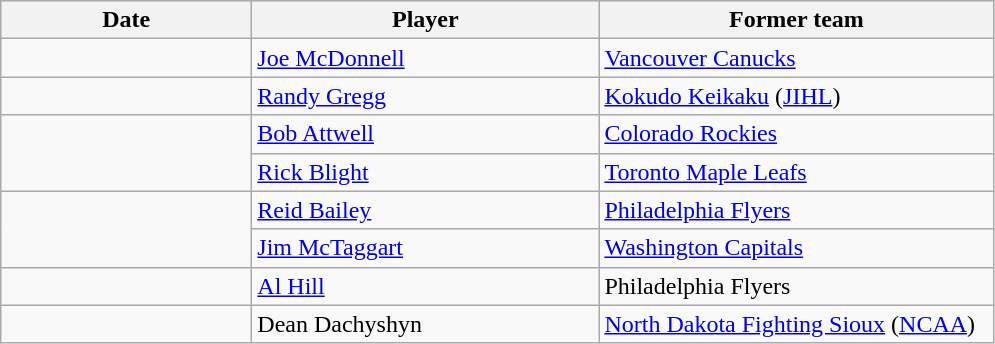<table class="wikitable">
<tr style="background:#ddd; text-align:center;">
<th style="width: 10em;">Date</th>
<th style="width: 14em;">Player</th>
<th style="width: 16em;">Former team</th>
</tr>
<tr>
<td></td>
<td><a href='#'>Joe McDonnell</a></td>
<td><a href='#'>Vancouver Canucks</a></td>
</tr>
<tr>
<td></td>
<td><a href='#'>Randy Gregg</a></td>
<td><a href='#'>Kokudo Keikaku</a> (<a href='#'>JIHL</a>)</td>
</tr>
<tr>
<td rowspan=2></td>
<td><a href='#'>Bob Attwell</a></td>
<td><a href='#'>Colorado Rockies</a></td>
</tr>
<tr>
<td><a href='#'>Rick Blight</a></td>
<td><a href='#'>Toronto Maple Leafs</a></td>
</tr>
<tr>
<td rowspan=2></td>
<td><a href='#'>Reid Bailey</a></td>
<td><a href='#'>Philadelphia Flyers</a></td>
</tr>
<tr>
<td><a href='#'>Jim McTaggart</a></td>
<td><a href='#'>Washington Capitals</a></td>
</tr>
<tr>
<td></td>
<td><a href='#'>Al Hill</a></td>
<td>Philadelphia Flyers</td>
</tr>
<tr>
<td></td>
<td>Dean Dachyshyn</td>
<td><a href='#'>North Dakota Fighting Sioux</a> (<a href='#'>NCAA</a>)</td>
</tr>
</table>
